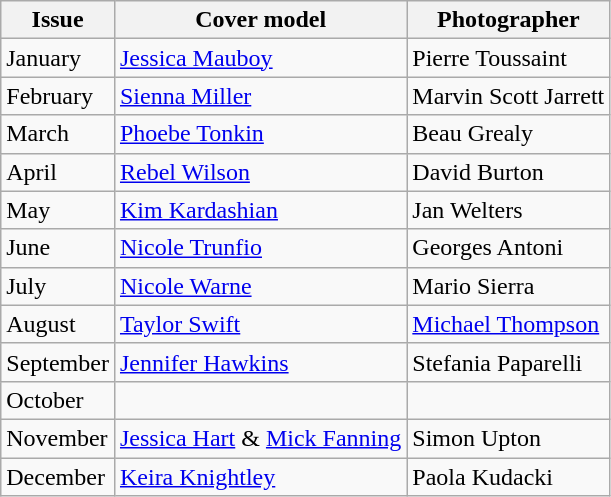<table class="sortable wikitable">
<tr>
<th>Issue</th>
<th>Cover model</th>
<th>Photographer</th>
</tr>
<tr>
<td>January</td>
<td><a href='#'>Jessica Mauboy</a></td>
<td>Pierre Toussaint</td>
</tr>
<tr>
<td>February</td>
<td><a href='#'>Sienna Miller</a></td>
<td>Marvin Scott Jarrett</td>
</tr>
<tr>
<td>March</td>
<td><a href='#'>Phoebe Tonkin</a></td>
<td>Beau Grealy</td>
</tr>
<tr>
<td>April</td>
<td><a href='#'>Rebel Wilson</a></td>
<td>David Burton</td>
</tr>
<tr>
<td>May</td>
<td><a href='#'>Kim Kardashian</a></td>
<td>Jan Welters</td>
</tr>
<tr>
<td>June</td>
<td><a href='#'>Nicole Trunfio</a></td>
<td>Georges Antoni</td>
</tr>
<tr>
<td>July</td>
<td><a href='#'>Nicole Warne</a></td>
<td>Mario Sierra</td>
</tr>
<tr>
<td>August</td>
<td><a href='#'>Taylor Swift</a></td>
<td><a href='#'>Michael Thompson</a></td>
</tr>
<tr>
<td>September</td>
<td><a href='#'>Jennifer Hawkins</a></td>
<td>Stefania Paparelli</td>
</tr>
<tr>
<td>October</td>
<td></td>
<td></td>
</tr>
<tr>
<td>November</td>
<td><a href='#'>Jessica Hart</a> & <a href='#'>Mick Fanning</a></td>
<td>Simon Upton</td>
</tr>
<tr>
<td>December</td>
<td><a href='#'>Keira Knightley</a></td>
<td>Paola Kudacki</td>
</tr>
</table>
